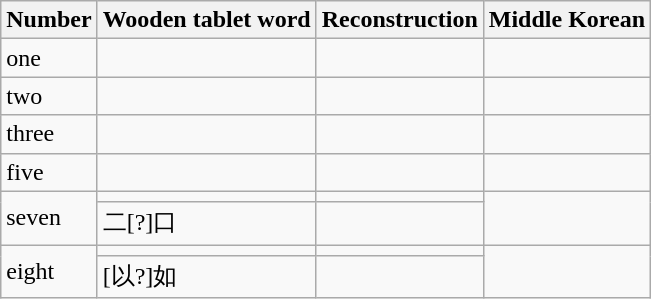<table class="wikitable">
<tr>
<th>Number</th>
<th>Wooden tablet word</th>
<th>Reconstruction</th>
<th>Middle Korean</th>
</tr>
<tr>
<td>one</td>
<td></td>
<td></td>
<td></td>
</tr>
<tr>
<td>two</td>
<td></td>
<td></td>
<td></td>
</tr>
<tr>
<td>three</td>
<td></td>
<td></td>
<td></td>
</tr>
<tr>
<td>five</td>
<td></td>
<td></td>
<td></td>
</tr>
<tr>
<td rowspan="2">seven</td>
<td></td>
<td></td>
<td rowspan="2"></td>
</tr>
<tr>
<td>二[?]口</td>
<td></td>
</tr>
<tr>
<td rowspan="2">eight</td>
<td></td>
<td></td>
<td rowspan="2"></td>
</tr>
<tr>
<td>[以?]如</td>
<td></td>
</tr>
</table>
